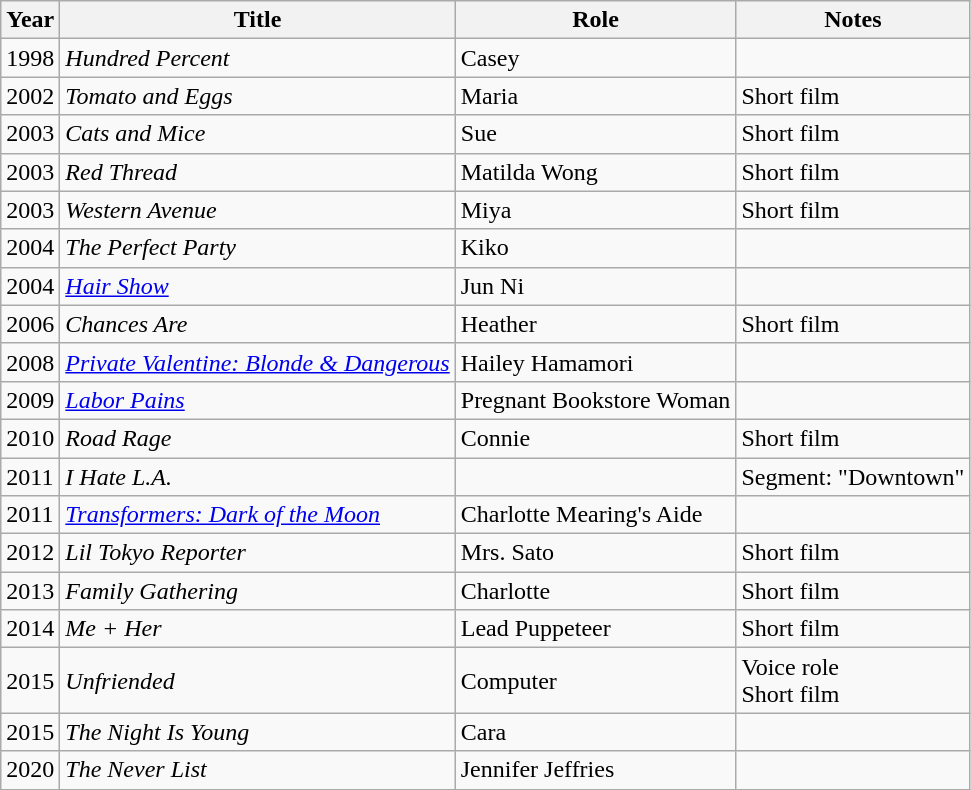<table class="wikitable sortable">
<tr>
<th>Year</th>
<th>Title</th>
<th>Role</th>
<th class="unsortable">Notes</th>
</tr>
<tr>
<td>1998</td>
<td><em>Hundred Percent</em></td>
<td>Casey</td>
<td></td>
</tr>
<tr>
<td>2002</td>
<td><em>Tomato and Eggs</em></td>
<td>Maria</td>
<td>Short film</td>
</tr>
<tr>
<td>2003</td>
<td><em>Cats and Mice</em></td>
<td>Sue</td>
<td>Short film</td>
</tr>
<tr>
<td>2003</td>
<td><em>Red Thread</em></td>
<td>Matilda Wong</td>
<td>Short film</td>
</tr>
<tr>
<td>2003</td>
<td><em>Western Avenue</em></td>
<td>Miya</td>
<td>Short film</td>
</tr>
<tr>
<td>2004</td>
<td><em>The Perfect Party</em></td>
<td>Kiko</td>
<td></td>
</tr>
<tr>
<td>2004</td>
<td><em><a href='#'>Hair Show</a></em></td>
<td>Jun Ni</td>
<td></td>
</tr>
<tr>
<td>2006</td>
<td><em>Chances Are</em></td>
<td>Heather</td>
<td>Short film</td>
</tr>
<tr>
<td>2008</td>
<td><em><a href='#'>Private Valentine: Blonde & Dangerous</a></em></td>
<td>Hailey Hamamori</td>
<td></td>
</tr>
<tr>
<td>2009</td>
<td><em><a href='#'>Labor Pains</a></em></td>
<td>Pregnant Bookstore Woman</td>
<td></td>
</tr>
<tr>
<td>2010</td>
<td><em>Road Rage</em></td>
<td>Connie</td>
<td>Short film</td>
</tr>
<tr>
<td>2011</td>
<td><em>I Hate L.A.</em></td>
<td></td>
<td>Segment: "Downtown"</td>
</tr>
<tr>
<td>2011</td>
<td><em><a href='#'>Transformers: Dark of the Moon</a></em></td>
<td>Charlotte Mearing's Aide</td>
<td></td>
</tr>
<tr>
<td>2012</td>
<td><em>Lil Tokyo Reporter</em></td>
<td>Mrs. Sato</td>
<td>Short film</td>
</tr>
<tr>
<td>2013</td>
<td><em>Family Gathering</em></td>
<td>Charlotte</td>
<td>Short film</td>
</tr>
<tr>
<td>2014</td>
<td><em>Me + Her</em></td>
<td>Lead Puppeteer</td>
<td>Short film</td>
</tr>
<tr>
<td>2015</td>
<td><em>Unfriended</em></td>
<td>Computer</td>
<td>Voice role<br>Short film</td>
</tr>
<tr>
<td>2015</td>
<td><em>The Night Is Young</em></td>
<td>Cara</td>
<td></td>
</tr>
<tr>
<td>2020</td>
<td><em>The Never List</em></td>
<td>Jennifer Jeffries</td>
<td></td>
</tr>
</table>
